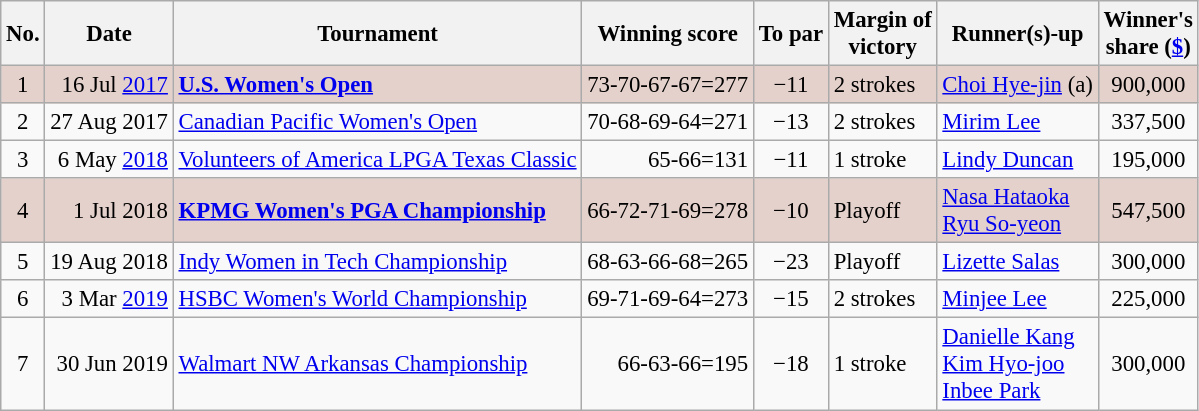<table class="wikitable" style="font-size:95%;">
<tr>
<th>No.</th>
<th>Date</th>
<th>Tournament</th>
<th>Winning score</th>
<th>To par</th>
<th>Margin of<br>victory</th>
<th>Runner(s)-up</th>
<th>Winner's<br>share (<a href='#'>$</a>)</th>
</tr>
<tr style="background:#e5d1cb;">
<td align=center>1</td>
<td align=right>16 Jul <a href='#'>2017</a></td>
<td><strong><a href='#'>U.S. Women's Open</a></strong></td>
<td align=right>73-70-67-67=277</td>
<td align=center>−11</td>
<td>2 strokes</td>
<td> <a href='#'>Choi Hye-jin</a> (a)</td>
<td align=center>900,000</td>
</tr>
<tr>
<td align=center>2</td>
<td align=right>27 Aug 2017</td>
<td><a href='#'>Canadian Pacific Women's Open</a></td>
<td align=right>70-68-69-64=271</td>
<td align=center>−13</td>
<td>2 strokes</td>
<td> <a href='#'>Mirim Lee</a></td>
<td align=center>337,500</td>
</tr>
<tr>
<td align=center>3</td>
<td align=right>6 May <a href='#'>2018</a></td>
<td><a href='#'>Volunteers of America LPGA Texas Classic</a></td>
<td align=right>65-66=131</td>
<td align=center>−11</td>
<td>1 stroke</td>
<td> <a href='#'>Lindy Duncan</a></td>
<td align=center>195,000</td>
</tr>
<tr style="background:#e5d1cb;">
<td align=center>4</td>
<td align=right>1 Jul 2018</td>
<td><strong><a href='#'>KPMG Women's PGA Championship</a></strong></td>
<td align=right>66-72-71-69=278</td>
<td align=center>−10</td>
<td>Playoff</td>
<td> <a href='#'>Nasa Hataoka</a><br> <a href='#'>Ryu So-yeon</a></td>
<td align=center>547,500</td>
</tr>
<tr>
<td align=center>5</td>
<td align=right>19 Aug 2018</td>
<td><a href='#'>Indy Women in Tech Championship</a></td>
<td align=right>68-63-66-68=265</td>
<td align=center>−23</td>
<td>Playoff</td>
<td> <a href='#'>Lizette Salas</a></td>
<td align=center>300,000</td>
</tr>
<tr>
<td align=center>6</td>
<td align=right>3 Mar <a href='#'>2019</a></td>
<td><a href='#'>HSBC Women's World Championship</a></td>
<td align=right>69-71-69-64=273</td>
<td align=center>−15</td>
<td>2 strokes</td>
<td> <a href='#'>Minjee Lee</a></td>
<td align=center>225,000</td>
</tr>
<tr>
<td align=center>7</td>
<td align=right>30 Jun 2019</td>
<td><a href='#'>Walmart NW Arkansas Championship</a></td>
<td align=right>66-63-66=195</td>
<td align=center>−18</td>
<td>1 stroke</td>
<td> <a href='#'>Danielle Kang</a><br> <a href='#'>Kim Hyo-joo</a><br> <a href='#'>Inbee Park</a></td>
<td align=center>300,000</td>
</tr>
</table>
